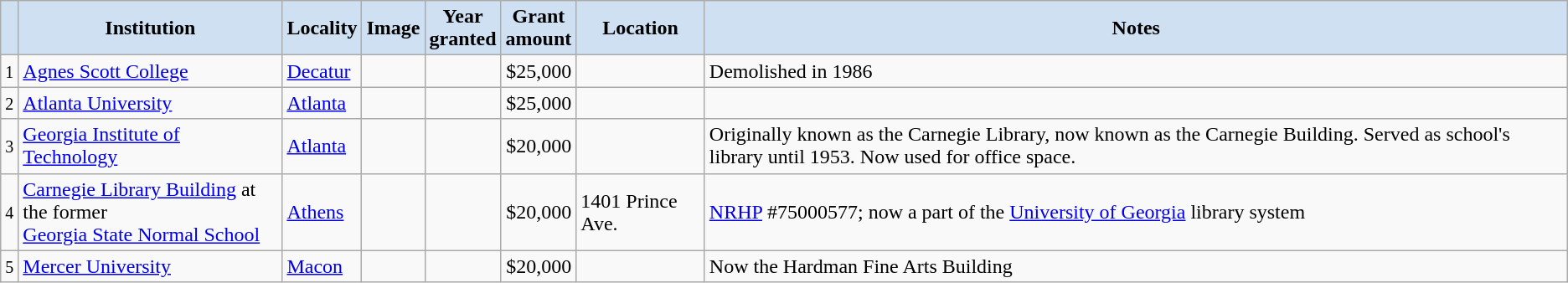<table class="wikitable sortable" align="center">
<tr>
<th style="background-color:#CEE0F2;"></th>
<th style="background-color:#CEE0F2;">Institution</th>
<th style="background-color:#CEE0F2;">Locality</th>
<th style="background-color:#CEE0F2;" class="unsortable">Image</th>
<th style="background-color:#CEE0F2;">Year<br>granted</th>
<th style="background-color:#CEE0F2;">Grant<br>amount</th>
<th style="background-color:#CEE0F2;">Location</th>
<th style="background-color:#CEE0F2;" class="unsortable">Notes</th>
</tr>
<tr ->
<td align=center><small>1</small></td>
<td><a href='#'>Agnes Scott College</a></td>
<td><a href='#'>Decatur</a></td>
<td></td>
<td></td>
<td align=right>$25,000</td>
<td></td>
<td>Demolished in 1986</td>
</tr>
<tr ->
<td align=center><small>2</small></td>
<td><a href='#'>Atlanta University</a></td>
<td><a href='#'>Atlanta</a></td>
<td></td>
<td></td>
<td align=right>$25,000</td>
<td></td>
<td></td>
</tr>
<tr ->
<td><small>3</small></td>
<td><a href='#'>Georgia Institute of Technology</a></td>
<td><a href='#'>Atlanta</a></td>
<td></td>
<td></td>
<td align=right>$20,000</td>
<td></td>
<td>Originally known as the Carnegie Library, now known as the Carnegie Building. Served as school's library until 1953. Now used for office space.</td>
</tr>
<tr ->
<td><small>4</small></td>
<td><a href='#'>Carnegie Library Building</a> at the former <br><a href='#'>Georgia State Normal School</a></td>
<td><a href='#'>Athens</a></td>
<td></td>
<td></td>
<td align=right>$20,000</td>
<td>1401 Prince Ave.</td>
<td><a href='#'>NRHP</a> #75000577; now a part of the <a href='#'>University of Georgia</a> library system</td>
</tr>
<tr ->
<td align=center><small>5</small></td>
<td><a href='#'>Mercer University</a></td>
<td><a href='#'>Macon</a></td>
<td></td>
<td></td>
<td align=right>$20,000</td>
<td></td>
<td>Now the Hardman Fine Arts Building</td>
</tr>
</table>
